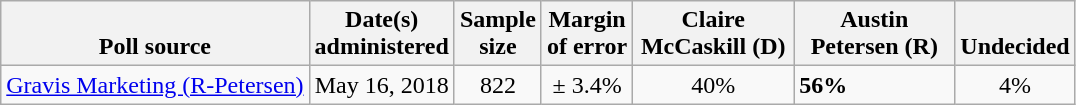<table class="wikitable">
<tr valign=bottom>
<th>Poll source</th>
<th>Date(s)<br>administered</th>
<th>Sample<br>size</th>
<th>Margin<br>of error</th>
<th style="width:100px;">Claire<br>McCaskill (D)</th>
<th style="width:100px;">Austin<br>Petersen (R)</th>
<th>Undecided</th>
</tr>
<tr>
<td><a href='#'>Gravis Marketing (R-Petersen)</a></td>
<td align=center>May 16, 2018</td>
<td align=center>822</td>
<td align=center>± 3.4%</td>
<td align=center>40%</td>
<td><strong>56%</strong></td>
<td align=center>4%</td>
</tr>
</table>
